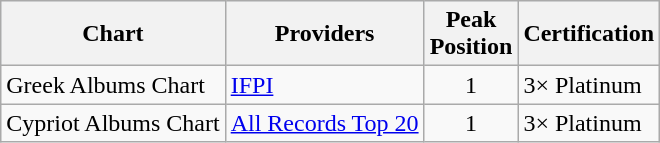<table class="wikitable">
<tr style="background:#ebf5ff;">
<th align="left">Chart</th>
<th align="left">Providers</th>
<th align="left">Peak<br>Position</th>
<th align="left">Certification</th>
</tr>
<tr>
<td align="left">Greek Albums Chart</td>
<td align="left"><a href='#'>IFPI</a></td>
<td style="text-align:center;">1</td>
<td align="left">3× Platinum</td>
</tr>
<tr>
<td align="left">Cypriot Albums Chart</td>
<td align="left"><a href='#'>All Records Top 20</a></td>
<td style="text-align:center;">1</td>
<td align="left">3× Platinum</td>
</tr>
</table>
